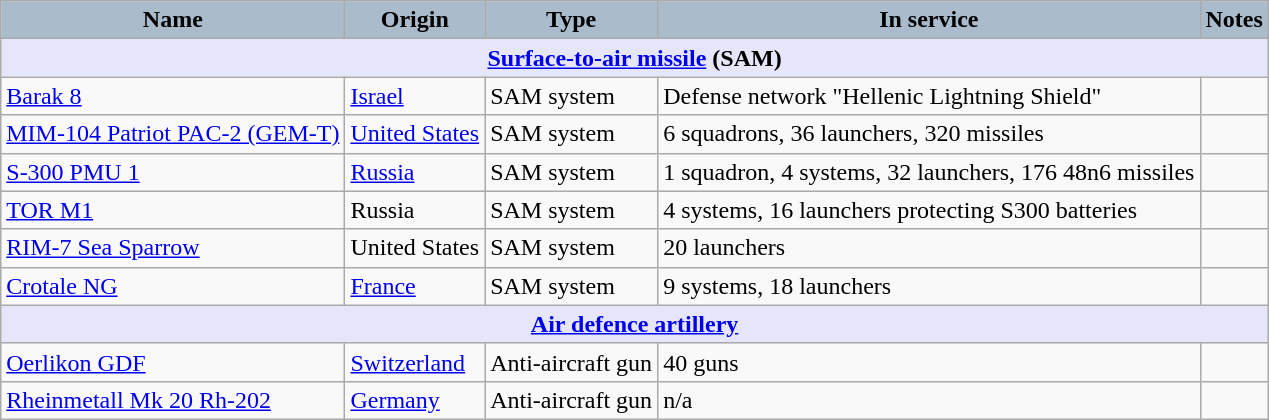<table class="wikitable sortable">
<tr>
<th style="text-align:center; background:#aabccc">Name</th>
<th style="text-align:center; background:#aabccc">Origin</th>
<th style="text-align:center; background:#aabccc">Type</th>
<th style="text-align:center; background:#aabccc">In service</th>
<th style="text-align:center; background:#aabccc">Notes</th>
</tr>
<tr>
<th colspan=5 style="align:center; background:lavender"><a href='#'>Surface-to-air missile</a> (SAM)</th>
</tr>
<tr>
<td><a href='#'>Barak 8</a></td>
<td><a href='#'>Israel</a></td>
<td>SAM system</td>
<td>Defense network "Hellenic Lightning Shield"</td>
<td></td>
</tr>
<tr>
<td><a href='#'>MIM-104 Patriot PAC-2 (GEM-T)</a></td>
<td><a href='#'>United States</a></td>
<td>SAM system</td>
<td>6 squadrons, 36 launchers, 320 missiles</td>
<td></td>
</tr>
<tr>
<td><a href='#'>S-300 PMU 1</a></td>
<td><a href='#'>Russia</a></td>
<td>SAM system</td>
<td>1 squadron, 4 systems, 32 launchers, 176 48n6 missiles</td>
<td></td>
</tr>
<tr>
<td><a href='#'>TOR M1</a></td>
<td>Russia</td>
<td>SAM system</td>
<td>4 systems, 16 launchers protecting S300 batteries</td>
<td></td>
</tr>
<tr>
<td><a href='#'>RIM-7 Sea Sparrow</a></td>
<td>United States</td>
<td>SAM system</td>
<td>20 launchers</td>
<td></td>
</tr>
<tr>
<td><a href='#'>Crotale NG</a></td>
<td><a href='#'>France</a></td>
<td>SAM system</td>
<td>9 systems, 18 launchers</td>
<td></td>
</tr>
<tr>
<th colspan=5 style="align:center; background:lavender"><a href='#'>Air defence artillery</a></th>
</tr>
<tr>
<td><a href='#'>Oerlikon GDF</a></td>
<td><a href='#'>Switzerland</a></td>
<td>Anti-aircraft gun</td>
<td>40 guns</td>
<td></td>
</tr>
<tr>
<td><a href='#'>Rheinmetall Mk 20 Rh-202</a></td>
<td><a href='#'>Germany</a></td>
<td>Anti-aircraft gun</td>
<td>n/a</td>
<td></td>
</tr>
</table>
